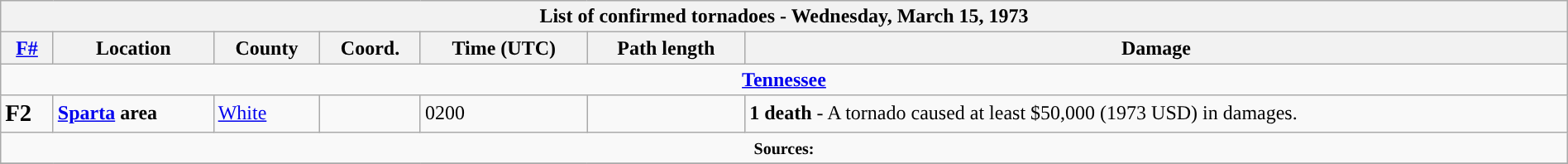<table class="wikitable collapsible" width="100%">
<tr>
<th colspan="7">List of confirmed tornadoes - Wednesday, March 15, 1973</th>
</tr>
<tr>
<th><a href='#'>F#</a></th>
<th>Location</th>
<th>County</th>
<th>Coord.</th>
<th>Time (UTC)</th>
<th>Path length</th>
<th>Damage</th>
</tr>
<tr>
<td colspan="7" align=center><strong><a href='#'>Tennessee</a></strong></td>
</tr>
<tr>
<td><big><strong>F2</strong></big></td>
<td><strong><a href='#'>Sparta</a> area</strong></td>
<td><a href='#'>White</a></td>
<td></td>
<td>0200</td>
<td></td>
<td><strong>1 death</strong> - A tornado caused at least $50,000 (1973 USD) in damages.</td>
</tr>
<tr>
<td colspan="7" align=center><small><strong>Sources:</strong> </small></td>
</tr>
<tr>
</tr>
</table>
